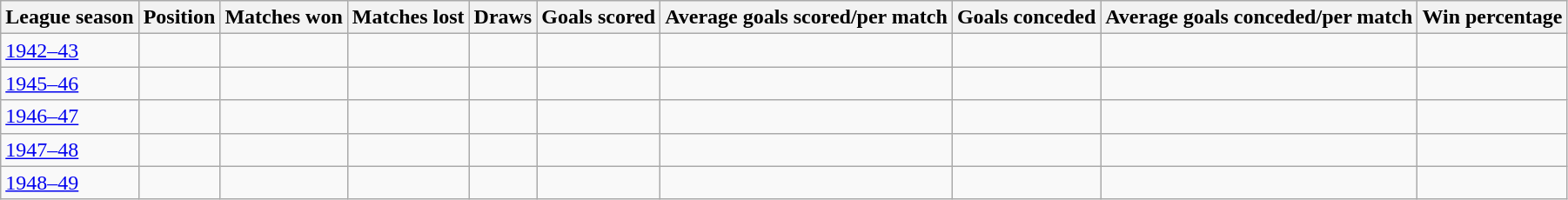<table class="wikitable sortable">
<tr ---->
<th>League season</th>
<th>Position</th>
<th>Matches won</th>
<th>Matches lost</th>
<th>Draws</th>
<th>Goals scored</th>
<th>Average goals scored/per match</th>
<th>Goals conceded</th>
<th>Average goals conceded/per match</th>
<th>Win percentage</th>
</tr>
<tr ---->
<td><a href='#'>1942–43</a></td>
<td></td>
<td></td>
<td></td>
<td></td>
<td></td>
<td></td>
<td></td>
<td></td>
<td></td>
</tr>
<tr>
<td><a href='#'>1945–46</a></td>
<td></td>
<td></td>
<td></td>
<td></td>
<td></td>
<td></td>
<td></td>
<td></td>
<td></td>
</tr>
<tr>
<td><a href='#'>1946–47</a></td>
<td></td>
<td></td>
<td></td>
<td></td>
<td></td>
<td></td>
<td></td>
<td></td>
<td></td>
</tr>
<tr>
<td><a href='#'>1947–48</a></td>
<td></td>
<td></td>
<td></td>
<td></td>
<td></td>
<td></td>
<td></td>
<td></td>
<td></td>
</tr>
<tr>
<td><a href='#'>1948–49</a></td>
<td></td>
<td></td>
<td></td>
<td></td>
<td></td>
<td></td>
<td></td>
<td></td>
<td></td>
</tr>
</table>
